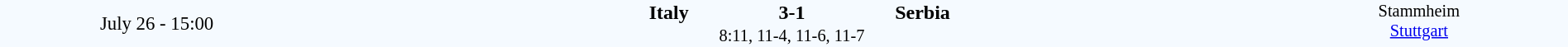<table style="width: 100%; background:#f5faff;" cellspacing="0">
<tr>
<td style=font-size:95% align=center rowspan=3 width=20%>July 26 - 15:00</td>
</tr>
<tr>
<td width=24% align=right><strong>Italy</strong></td>
<td align=center width=13%><strong>3-1</strong></td>
<td width=24%><strong>Serbia</strong></td>
<td style=font-size:85% rowspan=3 valign=top align=center>Stammheim<br><a href='#'>Stuttgart</a></td>
</tr>
<tr style=font-size:85%>
<td colspan=3 align=center>8:11, 11-4, 11-6, 11-7</td>
</tr>
</table>
